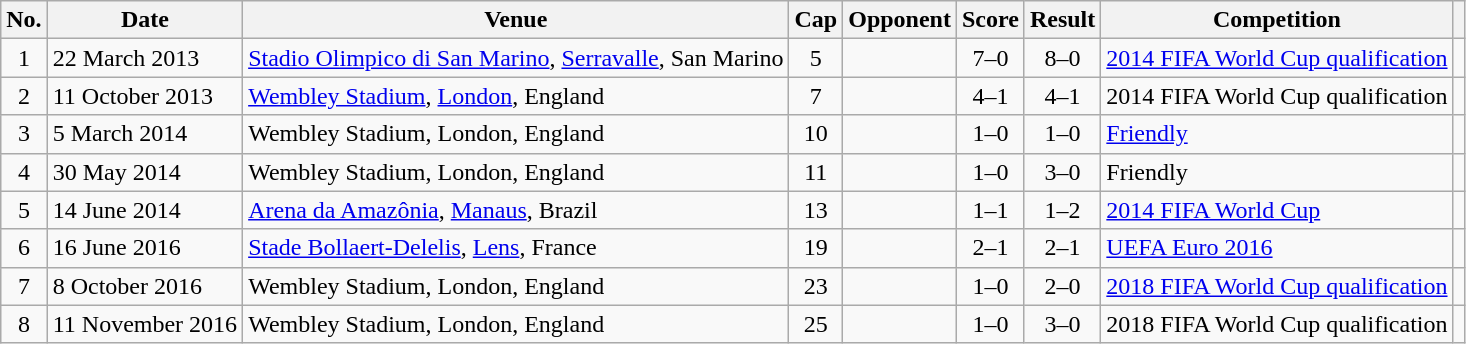<table class="wikitable sortable">
<tr>
<th scope="col">No.</th>
<th scope="col">Date</th>
<th scope="col">Venue</th>
<th scope="col">Cap</th>
<th scope="col">Opponent</th>
<th scope="col">Score</th>
<th scope="col">Result</th>
<th scope="col">Competition</th>
<th scope="col" class="unsortable"></th>
</tr>
<tr>
<td style="text-align: center;">1</td>
<td>22 March 2013</td>
<td><a href='#'>Stadio Olimpico di San Marino</a>, <a href='#'>Serravalle</a>, San Marino</td>
<td style="text-align: center;">5</td>
<td></td>
<td style="text-align: center;">7–0</td>
<td style="text-align: center;">8–0</td>
<td><a href='#'>2014 FIFA World Cup qualification</a></td>
<td style="text-align: center;"></td>
</tr>
<tr>
<td style="text-align: center;">2</td>
<td>11 October 2013</td>
<td><a href='#'>Wembley Stadium</a>, <a href='#'>London</a>, England</td>
<td style="text-align: center;">7</td>
<td></td>
<td style="text-align: center;">4–1</td>
<td style="text-align: center;">4–1</td>
<td>2014 FIFA World Cup qualification</td>
<td style="text-align: center;"></td>
</tr>
<tr>
<td style="text-align: center;">3</td>
<td>5 March 2014</td>
<td>Wembley Stadium, London, England</td>
<td style="text-align: center;">10</td>
<td></td>
<td style="text-align: center;">1–0</td>
<td style="text-align: center;">1–0</td>
<td><a href='#'>Friendly</a></td>
<td style="text-align: center;"></td>
</tr>
<tr>
<td style="text-align: center;">4</td>
<td>30 May 2014</td>
<td>Wembley Stadium, London, England</td>
<td style="text-align: center;">11</td>
<td></td>
<td style="text-align: center;">1–0</td>
<td style="text-align: center;">3–0</td>
<td>Friendly</td>
<td style="text-align: center;"></td>
</tr>
<tr>
<td style="text-align: center;">5</td>
<td>14 June 2014</td>
<td><a href='#'>Arena da Amazônia</a>, <a href='#'>Manaus</a>, Brazil</td>
<td style="text-align: center;">13</td>
<td></td>
<td style="text-align: center;">1–1</td>
<td style="text-align: center;">1–2</td>
<td><a href='#'>2014 FIFA World Cup</a></td>
<td style="text-align: center;"></td>
</tr>
<tr>
<td style="text-align: center;">6</td>
<td>16 June 2016</td>
<td><a href='#'>Stade Bollaert-Delelis</a>, <a href='#'>Lens</a>, France</td>
<td style="text-align: center;">19</td>
<td></td>
<td style="text-align: center;">2–1</td>
<td style="text-align: center;">2–1</td>
<td><a href='#'>UEFA Euro 2016</a></td>
<td style="text-align: center;"></td>
</tr>
<tr>
<td style="text-align: center;">7</td>
<td>8 October 2016</td>
<td>Wembley Stadium, London, England</td>
<td style="text-align: center;">23</td>
<td></td>
<td style="text-align: center;">1–0</td>
<td style="text-align: center;">2–0</td>
<td><a href='#'>2018 FIFA World Cup qualification</a></td>
<td style="text-align: center;"></td>
</tr>
<tr>
<td style="text-align: center;">8</td>
<td>11 November 2016</td>
<td>Wembley Stadium, London, England</td>
<td style="text-align: center;">25</td>
<td></td>
<td style="text-align: center;">1–0</td>
<td style="text-align: center;">3–0</td>
<td>2018 FIFA World Cup qualification</td>
<td style="text-align: center;"></td>
</tr>
</table>
